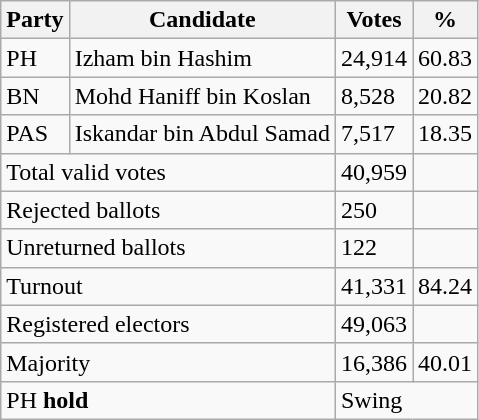<table class="wikitable">
<tr>
<th>Party</th>
<th>Candidate</th>
<th>Votes</th>
<th>%</th>
</tr>
<tr>
<td>PH</td>
<td>Izham bin Hashim</td>
<td>24,914</td>
<td>60.83</td>
</tr>
<tr>
<td>BN</td>
<td>Mohd Haniff bin Koslan</td>
<td>8,528</td>
<td>20.82</td>
</tr>
<tr>
<td>PAS</td>
<td>Iskandar bin Abdul Samad</td>
<td>7,517</td>
<td>18.35</td>
</tr>
<tr>
<td colspan="2">Total valid votes</td>
<td>40,959</td>
<td></td>
</tr>
<tr>
<td colspan="2">Rejected ballots</td>
<td>250</td>
<td></td>
</tr>
<tr>
<td colspan="2">Unreturned ballots</td>
<td>122</td>
<td></td>
</tr>
<tr>
<td colspan="2">Turnout</td>
<td>41,331</td>
<td>84.24</td>
</tr>
<tr>
<td colspan="2">Registered electors</td>
<td>49,063</td>
<td></td>
</tr>
<tr>
<td colspan="2">Majority</td>
<td>16,386</td>
<td>40.01</td>
</tr>
<tr>
<td colspan="2">PH <strong>hold</strong></td>
<td colspan="2">Swing</td>
</tr>
</table>
